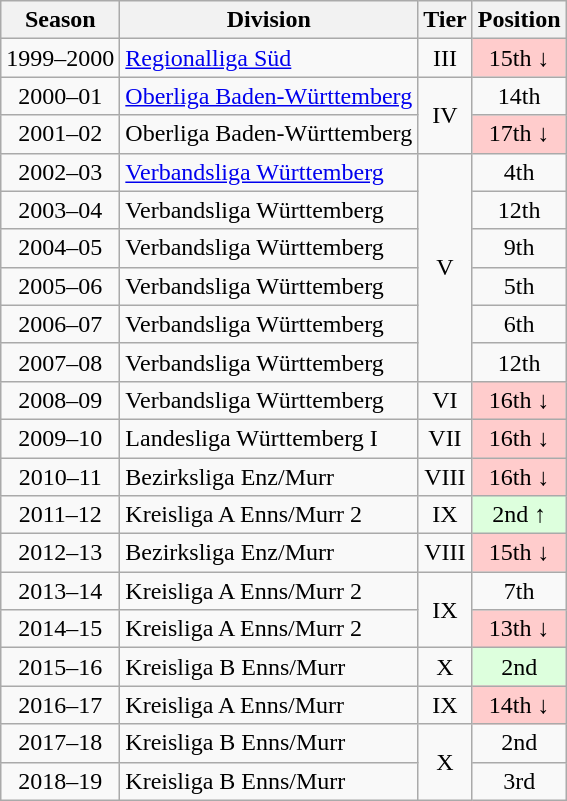<table class="wikitable">
<tr>
<th>Season</th>
<th>Division</th>
<th>Tier</th>
<th>Position</th>
</tr>
<tr align="center">
<td>1999–2000</td>
<td align="left"><a href='#'>Regionalliga Süd</a></td>
<td>III</td>
<td style="background:#ffcccc">15th ↓</td>
</tr>
<tr align="center">
<td>2000–01</td>
<td align="left"><a href='#'>Oberliga Baden-Württemberg</a></td>
<td rowspan=2>IV</td>
<td>14th</td>
</tr>
<tr align="center">
<td>2001–02</td>
<td align="left">Oberliga Baden-Württemberg</td>
<td style="background:#ffcccc">17th ↓</td>
</tr>
<tr align="center">
<td>2002–03</td>
<td align="left"><a href='#'>Verbandsliga Württemberg</a></td>
<td rowspan=6>V</td>
<td>4th</td>
</tr>
<tr align="center">
<td>2003–04</td>
<td align="left">Verbandsliga Württemberg</td>
<td>12th</td>
</tr>
<tr align="center">
<td>2004–05</td>
<td align="left">Verbandsliga Württemberg</td>
<td>9th</td>
</tr>
<tr align="center">
<td>2005–06</td>
<td align="left">Verbandsliga Württemberg</td>
<td>5th</td>
</tr>
<tr align="center">
<td>2006–07</td>
<td align="left">Verbandsliga Württemberg</td>
<td>6th</td>
</tr>
<tr align="center">
<td>2007–08</td>
<td align="left">Verbandsliga Württemberg</td>
<td>12th</td>
</tr>
<tr align="center">
<td>2008–09</td>
<td align="left">Verbandsliga Württemberg</td>
<td>VI</td>
<td style="background:#ffcccc">16th ↓</td>
</tr>
<tr align="center">
<td>2009–10</td>
<td align="left">Landesliga Württemberg I</td>
<td>VII</td>
<td style="background:#ffcccc">16th ↓</td>
</tr>
<tr align="center">
<td>2010–11</td>
<td align="left">Bezirksliga Enz/Murr</td>
<td>VIII</td>
<td style="background:#ffcccc">16th ↓</td>
</tr>
<tr align="center">
<td>2011–12</td>
<td align="left">Kreisliga A Enns/Murr 2</td>
<td>IX</td>
<td style="background:#ddffdd">2nd ↑</td>
</tr>
<tr align="center">
<td>2012–13</td>
<td align="left">Bezirksliga Enz/Murr</td>
<td>VIII</td>
<td style="background:#ffcccc">15th ↓</td>
</tr>
<tr align="center">
<td>2013–14</td>
<td align="left">Kreisliga A Enns/Murr 2</td>
<td rowspan=2>IX</td>
<td>7th</td>
</tr>
<tr align="center">
<td>2014–15</td>
<td align="left">Kreisliga A Enns/Murr 2</td>
<td style="background:#ffcccc">13th ↓</td>
</tr>
<tr align="center">
<td>2015–16</td>
<td align="left">Kreisliga B Enns/Murr</td>
<td>X</td>
<td style="background:#ddffdd">2nd</td>
</tr>
<tr align="center">
<td>2016–17</td>
<td align="left">Kreisliga A Enns/Murr</td>
<td>IX</td>
<td style="background:#ffcccc">14th ↓</td>
</tr>
<tr align="center">
<td>2017–18</td>
<td align="left">Kreisliga B Enns/Murr</td>
<td rowspan=2>X</td>
<td>2nd</td>
</tr>
<tr align="center">
<td>2018–19</td>
<td align="left">Kreisliga B Enns/Murr</td>
<td>3rd</td>
</tr>
</table>
